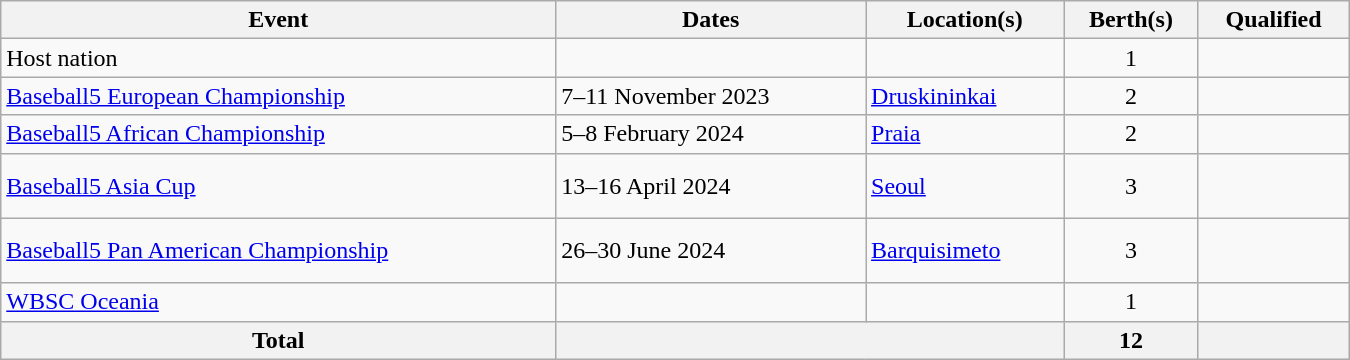<table class="wikitable" style="width:900px;">
<tr>
<th>Event</th>
<th>Dates</th>
<th>Location(s)</th>
<th>Berth(s)</th>
<th>Qualified</th>
</tr>
<tr>
<td>Host nation</td>
<td></td>
<td></td>
<td align=center>1</td>
<td></td>
</tr>
<tr>
<td><a href='#'>Baseball5 European Championship</a></td>
<td>7–11 November 2023</td>
<td> <a href='#'>Druskininkai</a></td>
<td align="center">2</td>
<td><br></td>
</tr>
<tr>
<td><a href='#'>Baseball5 African Championship</a></td>
<td>5–8 February 2024</td>
<td> <a href='#'>Praia</a></td>
<td align="center">2</td>
<td><br></td>
</tr>
<tr>
<td><a href='#'>Baseball5 Asia Cup</a></td>
<td>13–16 April 2024</td>
<td> <a href='#'>Seoul</a></td>
<td align="center">3</td>
<td><br><br></td>
</tr>
<tr>
<td><a href='#'>Baseball5 Pan American Championship</a></td>
<td>26–30 June 2024</td>
<td> <a href='#'>Barquisimeto</a></td>
<td align="center">3</td>
<td><br><br></td>
</tr>
<tr>
<td><a href='#'>WBSC Oceania</a></td>
<td></td>
<td></td>
<td align="center">1</td>
<td></td>
</tr>
<tr>
<th>Total</th>
<th colspan="2"></th>
<th>12</th>
<th></th>
</tr>
</table>
